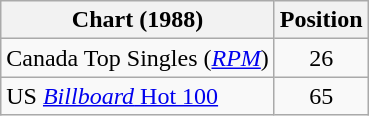<table class="wikitable">
<tr>
<th>Chart (1988)</th>
<th>Position</th>
</tr>
<tr>
<td>Canada Top Singles (<em><a href='#'>RPM</a></em>)</td>
<td align="center">26</td>
</tr>
<tr>
<td>US <a href='#'><em>Billboard</em> Hot 100</a></td>
<td align="center">65</td>
</tr>
</table>
